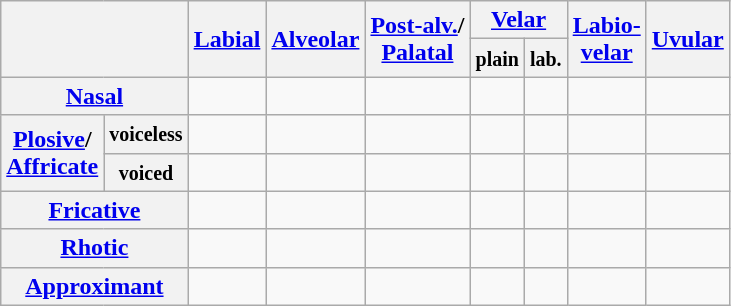<table class="wikitable" style="text-align:center">
<tr>
<th colspan="2" rowspan="2"></th>
<th rowspan="2"><a href='#'>Labial</a></th>
<th rowspan="2"><a href='#'>Alveolar</a></th>
<th rowspan="2"><a href='#'>Post-alv.</a>/<br><a href='#'>Palatal</a></th>
<th colspan="2"><a href='#'>Velar</a></th>
<th rowspan="2"><a href='#'>Labio-<br>velar</a></th>
<th rowspan="2"><a href='#'>Uvular</a></th>
</tr>
<tr>
<th><small>plain</small></th>
<th><small>lab.</small></th>
</tr>
<tr>
<th colspan="2"><a href='#'>Nasal</a></th>
<td></td>
<td></td>
<td></td>
<td></td>
<td></td>
<td></td>
<td></td>
</tr>
<tr>
<th rowspan="2"><a href='#'>Plosive</a>/<br><a href='#'>Affricate</a></th>
<th><small>voiceless</small></th>
<td></td>
<td></td>
<td></td>
<td></td>
<td></td>
<td></td>
<td></td>
</tr>
<tr>
<th><small>voiced</small></th>
<td></td>
<td></td>
<td></td>
<td></td>
<td></td>
<td></td>
<td></td>
</tr>
<tr>
<th colspan="2"><a href='#'>Fricative</a></th>
<td></td>
<td></td>
<td></td>
<td></td>
<td></td>
<td></td>
<td></td>
</tr>
<tr>
<th colspan="2"><a href='#'>Rhotic</a></th>
<td></td>
<td></td>
<td></td>
<td></td>
<td></td>
<td></td>
<td></td>
</tr>
<tr>
<th colspan="2"><a href='#'>Approximant</a></th>
<td></td>
<td></td>
<td></td>
<td></td>
<td></td>
<td></td>
<td></td>
</tr>
</table>
